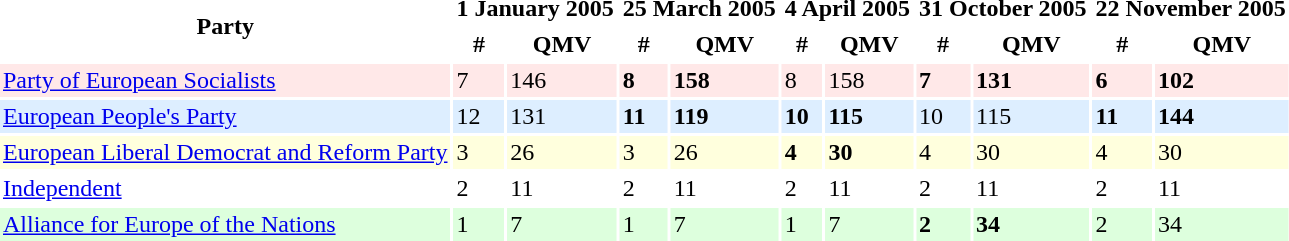<table border=0 cellpadding=2 cellspacing=2>
<tr ----bgcolor=lightgrey>
<th rowspan=2>Party</th>
<th colspan=2>1 January 2005</th>
<th colspan=2>25 March 2005</th>
<th colspan=2>4 April 2005</th>
<th colspan=2>31 October 2005</th>
<th colspan=2>22 November 2005</th>
</tr>
<tr ----bgcolor=lightgrey>
<th>#</th>
<th>QMV</th>
<th>#</th>
<th>QMV</th>
<th>#</th>
<th>QMV</th>
<th>#</th>
<th>QMV</th>
<th>#</th>
<th>QMV</th>
</tr>
<tr ---- bgcolor=#FFE8E8>
<td><a href='#'>Party of European Socialists</a></td>
<td>7</td>
<td>146</td>
<td><strong>8</strong></td>
<td><strong>158</strong></td>
<td>8</td>
<td>158</td>
<td><strong>7</strong></td>
<td><strong>131</strong></td>
<td><strong>6</strong></td>
<td><strong>102</strong></td>
</tr>
<tr ---- bgcolor=#DDEEFF>
<td><a href='#'>European People's Party</a></td>
<td>12</td>
<td>131</td>
<td><strong>11</strong></td>
<td><strong>119</strong></td>
<td><strong>10</strong></td>
<td><strong>115</strong></td>
<td>10</td>
<td>115</td>
<td><strong>11</strong></td>
<td><strong>144</strong></td>
</tr>
<tr ---- bgcolor=#FFFFDD>
<td><a href='#'>European Liberal Democrat and Reform Party</a></td>
<td>3</td>
<td>26</td>
<td>3</td>
<td>26</td>
<td><strong>4</strong></td>
<td><strong>30</strong></td>
<td>4</td>
<td>30</td>
<td>4</td>
<td>30</td>
</tr>
<tr ----bgcolor=lightgrey>
<td><a href='#'>Independent</a></td>
<td>2</td>
<td>11</td>
<td>2</td>
<td>11</td>
<td>2</td>
<td>11</td>
<td>2</td>
<td>11</td>
<td>2</td>
<td>11</td>
</tr>
<tr ---- bgcolor=#DDFFDD>
<td><a href='#'>Alliance for Europe of the Nations</a></td>
<td>1</td>
<td>7</td>
<td>1</td>
<td>7</td>
<td>1</td>
<td>7</td>
<td><strong>2</strong></td>
<td><strong>34</strong></td>
<td>2</td>
<td>34</td>
</tr>
</table>
